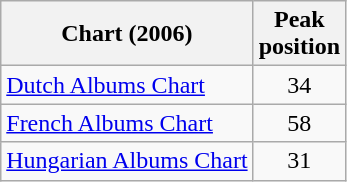<table class="wikitable sortable">
<tr>
<th style="text-align:center;">Chart (2006)</th>
<th style="text-align:center;">Peak<br>position</th>
</tr>
<tr>
<td align="left"><a href='#'>Dutch Albums Chart</a></td>
<td style="text-align:center;">34</td>
</tr>
<tr>
<td align="left"><a href='#'>French Albums Chart</a></td>
<td style="text-align:center;">58</td>
</tr>
<tr>
<td align="left"><a href='#'>Hungarian Albums Chart</a></td>
<td style="text-align:center;">31</td>
</tr>
</table>
